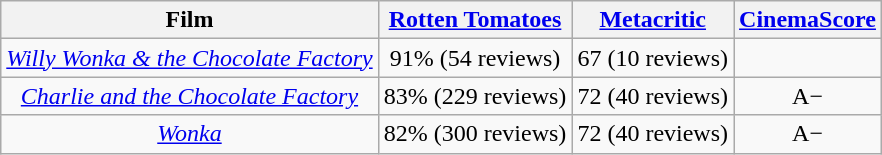<table class="wikitable sortable" border="1" style="text-align:center;">
<tr>
<th>Film</th>
<th><a href='#'>Rotten Tomatoes</a></th>
<th><a href='#'>Metacritic</a></th>
<th><a href='#'>CinemaScore</a></th>
</tr>
<tr>
<td><em><a href='#'>Willy Wonka & the Chocolate Factory</a></em></td>
<td>91% (54 reviews)</td>
<td>67 (10 reviews)</td>
<td></td>
</tr>
<tr>
<td><em><a href='#'>Charlie and the Chocolate Factory</a></em></td>
<td>83% (229 reviews)</td>
<td>72 (40 reviews)</td>
<td>A−</td>
</tr>
<tr>
<td><em><a href='#'>Wonka</a></em></td>
<td>82% (300 reviews)</td>
<td>72 (40 reviews)</td>
<td>A−</td>
</tr>
</table>
